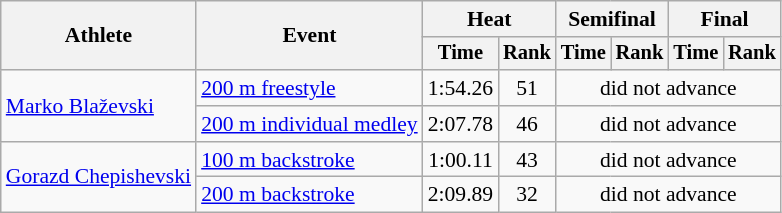<table class=wikitable style="font-size:90%">
<tr>
<th rowspan="2">Athlete</th>
<th rowspan="2">Event</th>
<th colspan="2">Heat</th>
<th colspan="2">Semifinal</th>
<th colspan="2">Final</th>
</tr>
<tr style="font-size:95%">
<th>Time</th>
<th>Rank</th>
<th>Time</th>
<th>Rank</th>
<th>Time</th>
<th>Rank</th>
</tr>
<tr align=center>
<td align=left rowspan=2><a href='#'>Marko Blaževski</a></td>
<td align=left><a href='#'>200 m freestyle</a></td>
<td>1:54.26</td>
<td>51</td>
<td colspan=4>did not advance</td>
</tr>
<tr align=center>
<td align=left><a href='#'>200 m individual medley</a></td>
<td>2:07.78</td>
<td>46</td>
<td colspan=4>did not advance</td>
</tr>
<tr align=center>
<td align=left rowspan=2><a href='#'>Gorazd Chepishevski</a></td>
<td align=left><a href='#'>100 m backstroke</a></td>
<td>1:00.11</td>
<td>43</td>
<td colspan=4>did not advance</td>
</tr>
<tr align=center>
<td align=left><a href='#'>200 m backstroke</a></td>
<td>2:09.89</td>
<td>32</td>
<td colspan=4>did not advance</td>
</tr>
</table>
